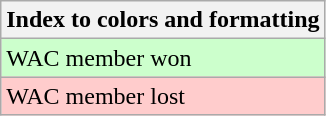<table class="wikitable">
<tr>
<th>Index to colors and formatting</th>
</tr>
<tr style="background:#cfc;">
<td>WAC member won</td>
</tr>
<tr style="background:#fcc;">
<td>WAC member lost</td>
</tr>
</table>
